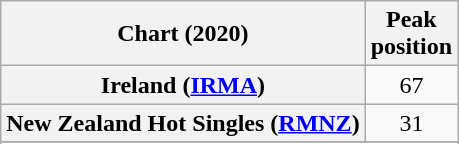<table class="wikitable sortable plainrowheaders" style="text-align:center">
<tr>
<th scope="col">Chart (2020)</th>
<th scope="col">Peak<br>position</th>
</tr>
<tr>
<th scope="row">Ireland (<a href='#'>IRMA</a>)</th>
<td>67</td>
</tr>
<tr>
<th scope="row">New Zealand Hot Singles (<a href='#'>RMNZ</a>)</th>
<td>31</td>
</tr>
<tr>
</tr>
<tr>
</tr>
</table>
